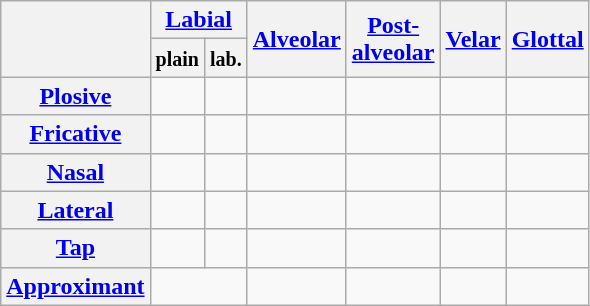<table class="wikitable" style="text-align:center">
<tr>
<th rowspan="2"></th>
<th colspan="2"><a href='#'>Labial</a></th>
<th rowspan="2"><a href='#'>Alveolar</a></th>
<th rowspan="2"><a href='#'>Post-<br>alveolar</a></th>
<th rowspan="2"><a href='#'>Velar</a></th>
<th rowspan="2"><a href='#'>Glottal</a></th>
</tr>
<tr>
<th><small>plain</small></th>
<th><small>lab.</small></th>
</tr>
<tr>
<th><a href='#'>Plosive</a></th>
<td></td>
<td></td>
<td></td>
<td></td>
<td></td>
<td></td>
</tr>
<tr>
<th><a href='#'>Fricative</a></th>
<td></td>
<td></td>
<td></td>
<td></td>
<td></td>
<td></td>
</tr>
<tr>
<th><a href='#'>Nasal</a></th>
<td></td>
<td></td>
<td></td>
<td></td>
<td></td>
<td></td>
</tr>
<tr>
<th><a href='#'>Lateral</a></th>
<td></td>
<td></td>
<td></td>
<td></td>
<td></td>
<td></td>
</tr>
<tr>
<th><a href='#'>Tap</a></th>
<td></td>
<td></td>
<td></td>
<td></td>
<td></td>
<td></td>
</tr>
<tr>
<th><a href='#'>Approximant</a></th>
<td colspan="2"></td>
<td></td>
<td></td>
<td></td>
<td></td>
</tr>
</table>
